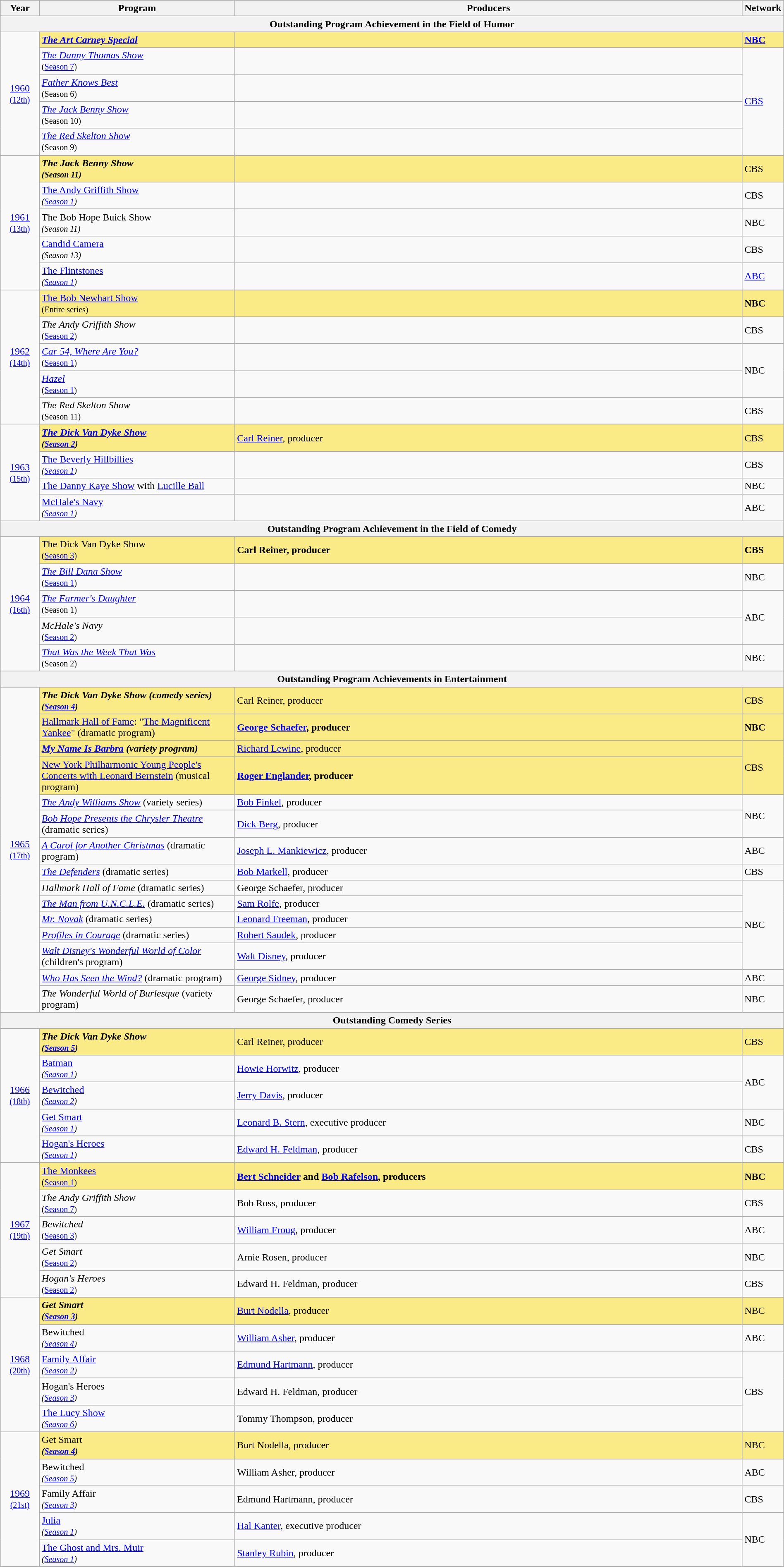<table class="wikitable" style="width:100%">
<tr bgcolor="#bebebe">
<th width="5%">Year</th>
<th width="25%">Program</th>
<th width="65%">Producers</th>
<th width="5%">Network</th>
</tr>
<tr>
<th colspan="4">Outstanding Program Achievement in the Field of Humor</th>
</tr>
<tr>
<td rowspan="6" style="text-align:center"><a href='#'>1960</a><br><small><a href='#'>(12th)</a></small><br></td>
</tr>
<tr style="background:#FAEB86;">
<td><strong><em><a href='#'>The Art Carney Special</a></em></strong></td>
<td></td>
<td><strong><a href='#'>NBC</a></strong></td>
</tr>
<tr>
<td><em><a href='#'>The Danny Thomas Show</a></em><br><small>(<a href='#'>Season 7</a>)</small></td>
<td></td>
<td rowspan="4"><a href='#'>CBS</a></td>
</tr>
<tr>
<td><em><a href='#'>Father Knows Best</a></em><br><small>(Season 6)</small></td>
<td></td>
</tr>
<tr>
<td><em><a href='#'>The Jack Benny Show</a></em><br><small>(Season 10)</small></td>
<td></td>
</tr>
<tr>
<td><em><a href='#'>The Red Skelton Show</a></em><br><small>(Season 9)</small></td>
<td></td>
</tr>
<tr>
<td rowspan="6" style="text-align:center"><a href='#'>1961</a><br><small><a href='#'>(13th)</a></small><br></td>
</tr>
<tr style="background:#FAEB86;">
<td><strong><em>The Jack Benny Show<em><br><small>(Season 11)</small><strong></td>
<td></td>
<td></strong>CBS<strong></td>
</tr>
<tr>
<td></em><a href='#'>The Andy Griffith Show</a><em><br><small>(<a href='#'>Season 1</a>)</small></td>
<td></td>
<td>CBS</td>
</tr>
<tr>
<td></em>The Bob Hope Buick Show<em><br><small>(Season 11)</small></td>
<td></td>
<td>NBC</td>
</tr>
<tr>
<td></em><a href='#'>Candid Camera</a><em><br><small>(Season 13)</small></td>
<td></td>
<td>CBS</td>
</tr>
<tr>
<td></em><a href='#'>The Flintstones</a><em><br><small>(<a href='#'>Season 1</a>)</small></td>
<td></td>
<td><a href='#'>ABC</a></td>
</tr>
<tr>
<td rowspan="6" style="text-align:center"><a href='#'>1962</a><br><small><a href='#'>(14th)</a></small><br></td>
</tr>
<tr style="background:#FAEB86;">
<td></em></strong><a href='#'>The Bob Newhart Show</a></em><br><small>(Entire series)</small></strong></td>
<td></td>
<td><strong>NBC</strong></td>
</tr>
<tr>
<td><em>The Andy Griffith Show</em><br><small>(<a href='#'>Season 2</a>)</small></td>
<td></td>
<td>CBS</td>
</tr>
<tr>
<td><em><a href='#'>Car 54, Where Are You?</a></em><br><small>(<a href='#'>Season 1</a>)</small></td>
<td></td>
<td rowspan="2">NBC</td>
</tr>
<tr>
<td><em><a href='#'>Hazel</a></em><br><small>(<a href='#'>Season 1</a>)</small></td>
<td></td>
</tr>
<tr>
<td><em>The Red Skelton Show</em><br><small>(Season 11)</small></td>
<td></td>
<td>CBS</td>
</tr>
<tr>
<td rowspan="5" style="text-align:center"><a href='#'>1963</a><br><small><a href='#'>(15th)</a></small><br></td>
</tr>
<tr style="background:#FAEB86;">
<td><strong><em><a href='#'>The Dick Van Dyke Show</a><em><br><small>(<a href='#'>Season 2</a>)</small><strong></td>
<td></strong><a href='#'>Carl Reiner</a>, producer<strong></td>
<td></strong>CBS<strong></td>
</tr>
<tr>
<td></em><a href='#'>The Beverly Hillbillies</a><em><br><small>(<a href='#'>Season 1</a>)</small></td>
<td></td>
<td>CBS</td>
</tr>
<tr>
<td></em><a href='#'>The Danny Kaye Show</a> with <a href='#'>Lucille Ball</a><em></td>
<td></td>
<td>NBC</td>
</tr>
<tr>
<td></em><a href='#'>McHale's Navy</a><em><br><small>(<a href='#'>Season 1</a>)</small></td>
<td></td>
<td>ABC</td>
</tr>
<tr>
<th colspan="4">Outstanding Program Achievement in the Field of Comedy</th>
</tr>
<tr>
<td rowspan="6" style="text-align:center"><a href='#'>1964</a><br><small><a href='#'>(16th)</a></small><br></td>
</tr>
<tr style="background:#FAEB86;">
<td></em></strong>The Dick Van Dyke Show</em><br><small>(<a href='#'>Season 3</a>)</small></strong></td>
<td><strong>Carl Reiner, producer</strong></td>
<td><strong>CBS</strong></td>
</tr>
<tr>
<td><em><a href='#'>The Bill Dana Show</a></em><br><small>(<a href='#'>Season 1</a>)</small></td>
<td></td>
<td>NBC</td>
</tr>
<tr>
<td><em><a href='#'>The Farmer's Daughter</a></em><br><small>(Season 1)</small></td>
<td></td>
<td rowspan="2">ABC</td>
</tr>
<tr>
<td><em>McHale's Navy</em><br><small>(<a href='#'>Season 2</a>)</small></td>
<td></td>
</tr>
<tr>
<td><em><a href='#'>That Was the Week That Was</a></em><br><small>(Season 2)</small></td>
<td></td>
<td>NBC</td>
</tr>
<tr>
<th colspan="4">Outstanding Program Achievements in Entertainment</th>
</tr>
<tr>
<td rowspan="16" style="text-align:center"><a href='#'>1965</a><br><small><a href='#'>(17th)</a></small></td>
</tr>
<tr style="background:#FAEB86;">
<td><strong><em>The Dick Van Dyke Show<em> (comedy series)<br><small>(<a href='#'>Season 4</a>)</small><strong></td>
<td></strong>Carl Reiner, producer<strong></td>
<td></strong>CBS<strong></td>
</tr>
<tr style="background:#FAEB86;">
<td></em></strong><a href='#'>Hallmark Hall of Fame</a></em>: "<a href='#'>The Magnificent Yankee</a>" (dramatic program)</strong></td>
<td><strong><a href='#'>George Schaefer</a>, producer</strong></td>
<td><strong>NBC</strong></td>
</tr>
<tr style="background:#FAEB86;">
<td><strong><em><a href='#'>My Name Is Barbra</a><em> (variety program)<strong></td>
<td></strong><a href='#'>Richard Lewine</a>, producer<strong></td>
<td rowspan="2"></strong>CBS<strong></td>
</tr>
<tr style="background:#FAEB86;">
<td></em></strong><a href='#'>New York Philharmonic Young People's Concerts with Leonard Bernstein</a></em> (musical program)</strong></td>
<td><strong><a href='#'>Roger Englander</a>, producer</strong></td>
</tr>
<tr>
<td><em><a href='#'>The Andy Williams Show</a></em> (variety series)</td>
<td><a href='#'>Bob Finkel</a>, producer</td>
<td rowspan="2">NBC</td>
</tr>
<tr>
<td><em><a href='#'>Bob Hope Presents the Chrysler Theatre</a></em> (dramatic series)</td>
<td><a href='#'>Dick Berg</a>, producer</td>
</tr>
<tr>
<td><em><a href='#'>A Carol for Another Christmas</a></em> (dramatic program)</td>
<td><a href='#'>Joseph L. Mankiewicz</a>, producer</td>
<td>ABC</td>
</tr>
<tr>
<td><em><a href='#'>The Defenders</a></em> (dramatic series)</td>
<td><a href='#'>Bob Markell</a>, producer</td>
<td>CBS</td>
</tr>
<tr>
<td><em>Hallmark Hall of Fame</em> (dramatic series)</td>
<td>George Schaefer, producer</td>
<td rowspan="5">NBC</td>
</tr>
<tr>
<td><em><a href='#'>The Man from U.N.C.L.E.</a></em> (dramatic series)</td>
<td><a href='#'>Sam Rolfe</a>, producer</td>
</tr>
<tr>
<td><em><a href='#'>Mr. Novak</a></em> (dramatic series)</td>
<td><a href='#'>Leonard Freeman</a>, producer</td>
</tr>
<tr>
<td><em><a href='#'>Profiles in Courage</a></em> (dramatic series)</td>
<td><a href='#'>Robert Saudek</a>, producer</td>
</tr>
<tr>
<td><em><a href='#'>Walt Disney's Wonderful World of Color</a></em> (children's program)</td>
<td><a href='#'>Walt Disney</a>, producer</td>
</tr>
<tr>
<td><em><a href='#'>Who Has Seen the Wind?</a></em> (dramatic program)</td>
<td><a href='#'>George Sidney</a>, producer</td>
<td>ABC</td>
</tr>
<tr>
<td><em>The Wonderful World of Burlesque</em> (variety program)</td>
<td>George Schaefer, producer</td>
<td>NBC</td>
</tr>
<tr>
<th colspan="4">Outstanding Comedy Series</th>
</tr>
<tr>
<td rowspan="6" style="text-align:center"><a href='#'>1966</a><br><small><a href='#'>(18th)</a></small><br></td>
</tr>
<tr style="background:#FAEB86;">
<td><strong><em>The Dick Van Dyke Show<em><br><small>(<a href='#'>Season 5</a>)</small><strong></td>
<td></strong>Carl Reiner, producer<strong></td>
<td></strong>CBS<strong></td>
</tr>
<tr>
<td></em><a href='#'>Batman</a><em><br><small>(<a href='#'>Season 1</a>)</small></td>
<td><a href='#'>Howie Horwitz</a>, producer</td>
<td rowspan="2">ABC</td>
</tr>
<tr>
<td></em><a href='#'>Bewitched</a><em><br><small>(<a href='#'>Season 2</a>)</small></td>
<td><a href='#'>Jerry Davis</a>, producer</td>
</tr>
<tr>
<td></em><a href='#'>Get Smart</a><em><br><small>(<a href='#'>Season 1</a>)</small></td>
<td><a href='#'>Leonard B. Stern</a>, executive producer</td>
<td>NBC</td>
</tr>
<tr>
<td></em><a href='#'>Hogan's Heroes</a><em><br><small>(<a href='#'>Season 1</a>)</small></td>
<td><a href='#'>Edward H. Feldman</a>, producer</td>
<td>CBS</td>
</tr>
<tr>
<td rowspan="6" style="text-align:center"><a href='#'>1967</a><br><small><a href='#'>(19th)</a></small><br></td>
</tr>
<tr style="background:#FAEB86;">
<td></em></strong><a href='#'>The Monkees</a></em><br><small>(<a href='#'>Season 1</a>)</small></strong></td>
<td><strong><a href='#'>Bert Schneider</a> and <a href='#'>Bob Rafelson</a>, producers</strong></td>
<td><strong>NBC</strong></td>
</tr>
<tr>
<td><em>The Andy Griffith Show</em><br><small>(<a href='#'>Season 7</a>)</small></td>
<td>Bob Ross, producer</td>
<td>CBS</td>
</tr>
<tr>
<td><em>Bewitched</em><br><small>(<a href='#'>Season 3</a>)</small></td>
<td><a href='#'>William Froug</a>, producer</td>
<td>ABC</td>
</tr>
<tr>
<td><em>Get Smart</em><br><small>(<a href='#'>Season 2</a>)</small></td>
<td>Arnie Rosen, producer</td>
<td>NBC</td>
</tr>
<tr>
<td><em>Hogan's Heroes</em><br><small>(<a href='#'>Season 2</a>)</small></td>
<td>Edward H. Feldman, producer</td>
<td>CBS</td>
</tr>
<tr>
<td rowspan="6" style="text-align:center"><a href='#'>1968</a><br><small><a href='#'>(20th)</a></small><br></td>
</tr>
<tr style="background:#FAEB86;">
<td><strong><em>Get Smart<em><br><small>(<a href='#'>Season 3</a>)</small><strong></td>
<td></strong><a href='#'>Burt Nodella</a>, producer<strong></td>
<td></strong>NBC<strong></td>
</tr>
<tr>
<td></em>Bewitched<em><br><small>(<a href='#'>Season 4</a>)</small></td>
<td><a href='#'>William Asher</a>, producer</td>
<td>ABC</td>
</tr>
<tr>
<td></em><a href='#'>Family Affair</a><em><br><small>(<a href='#'>Season 2</a>)</small></td>
<td><a href='#'>Edmund Hartmann</a>, producer</td>
<td rowspan="3">CBS</td>
</tr>
<tr>
<td></em>Hogan's Heroes<em><br><small>(<a href='#'>Season 3</a>)</small></td>
<td>Edward H. Feldman, producer</td>
</tr>
<tr>
<td></em><a href='#'>The Lucy Show</a><em><br><small>(<a href='#'>Season 6</a>)</small></td>
<td>Tommy Thompson, producer</td>
</tr>
<tr>
<td rowspan="6" style="text-align:center"><a href='#'>1969</a><br><small><a href='#'>(21st)</a></small><br></td>
</tr>
<tr style="background:#FAEB86;">
<td></em></strong>Get Smart<strong><em><br><small>(<a href='#'>Season 4</a>)</small></td>
<td></strong>Burt Nodella, producer<strong></td>
<td></strong>NBC<strong></td>
</tr>
<tr>
<td></em>Bewitched<em><br><small>(<a href='#'>Season 5</a>)</small></td>
<td>William Asher, producer</td>
<td>ABC</td>
</tr>
<tr>
<td></em>Family Affair<em><br><small>(<a href='#'>Season 3</a>)</small></td>
<td>Edmund Hartmann, producer</td>
<td>CBS</td>
</tr>
<tr>
<td></em><a href='#'>Julia</a><em><br><small>(<a href='#'>Season 1</a>)</small></td>
<td><a href='#'>Hal Kanter</a>, executive producer</td>
<td rowspan="2">NBC</td>
</tr>
<tr>
<td></em><a href='#'>The Ghost and Mrs. Muir</a><em><br><small>(<a href='#'>Season 1</a>)</small></td>
<td><a href='#'>Stanley Rubin</a>, producer</td>
</tr>
</table>
